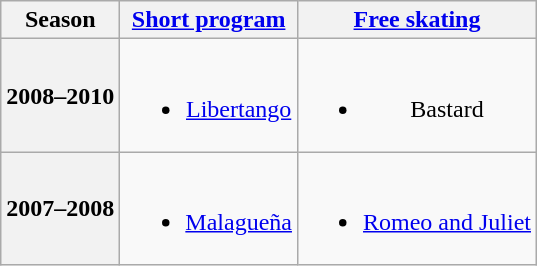<table class=wikitable style=text-align:center>
<tr>
<th>Season</th>
<th><a href='#'>Short program</a></th>
<th><a href='#'>Free skating</a></th>
</tr>
<tr>
<th>2008–2010 <br> </th>
<td><br><ul><li><a href='#'>Libertango</a> <br></li></ul></td>
<td><br><ul><li>Bastard <br></li></ul></td>
</tr>
<tr>
<th>2007–2008 <br> </th>
<td><br><ul><li><a href='#'>Malagueña</a> <br></li></ul></td>
<td><br><ul><li><a href='#'>Romeo and Juliet</a> <br></li></ul></td>
</tr>
</table>
